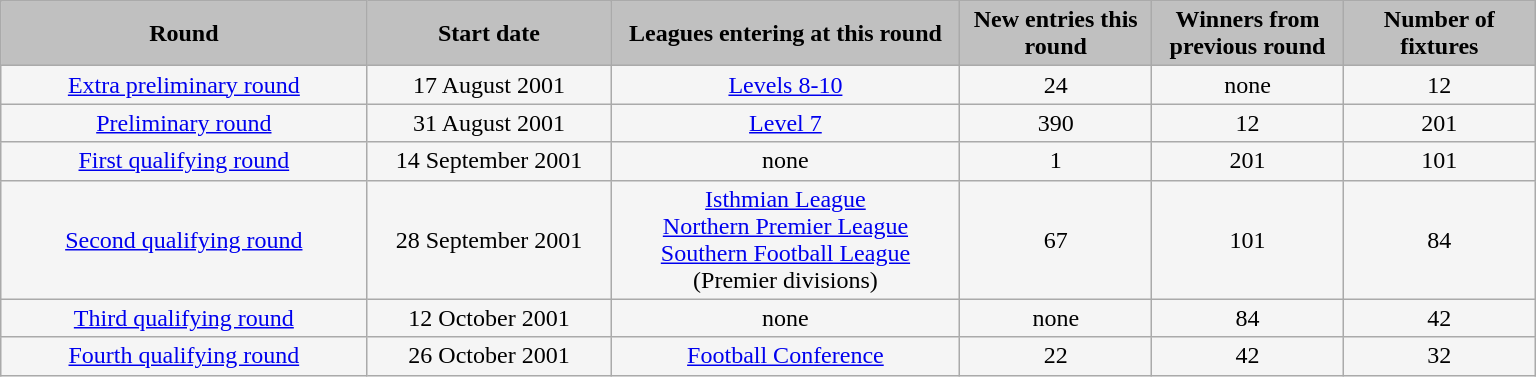<table class="wikitable" style="width: 1024px; background:WhiteSmoke; text-align:center">
<tr>
<th scope="col" style="width: 21.00%; background:silver;">Round</th>
<th scope="col" style="width: 14.00%; background:silver;">Start date</th>
<th scope="col" style="width: 20.00%; background:silver;">Leagues entering at this round</th>
<th scope="col" style="width: 11.00%; background:silver;">New entries this round</th>
<th scope="col" style="width: 11.00%; background:silver;">Winners from previous round</th>
<th scope="col" style="width: 11.00%; background:silver;">Number of fixtures</th>
</tr>
<tr align=center>
<td><a href='#'>Extra preliminary round</a></td>
<td>17 August 2001</td>
<td><a href='#'>Levels 8-10</a></td>
<td>24</td>
<td>none</td>
<td>12</td>
</tr>
<tr align=center>
<td><a href='#'>Preliminary round</a></td>
<td>31 August 2001</td>
<td><a href='#'>Level 7</a></td>
<td>390</td>
<td>12</td>
<td>201</td>
</tr>
<tr align=center>
<td><a href='#'>First qualifying round</a></td>
<td>14 September 2001</td>
<td>none</td>
<td>1</td>
<td>201</td>
<td>101</td>
</tr>
<tr align=center>
<td><a href='#'>Second qualifying round</a></td>
<td>28 September 2001</td>
<td><a href='#'>Isthmian League</a><br><a href='#'>Northern Premier League</a><br><a href='#'>Southern Football League</a><br>(Premier divisions)</td>
<td>67</td>
<td>101</td>
<td>84</td>
</tr>
<tr align=center>
<td><a href='#'>Third qualifying round</a></td>
<td>12 October 2001</td>
<td>none</td>
<td>none</td>
<td>84</td>
<td>42</td>
</tr>
<tr align=center>
<td><a href='#'>Fourth qualifying round</a></td>
<td>26 October 2001</td>
<td><a href='#'>Football Conference</a></td>
<td>22</td>
<td>42</td>
<td>32</td>
</tr>
</table>
